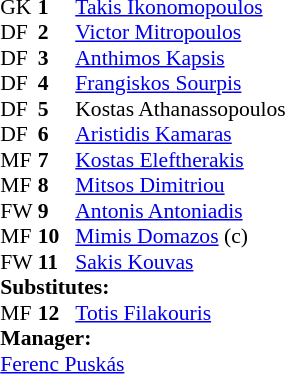<table style="font-size:90%" cellspacing="0" cellpadding="0" align=center>
<tr>
<td colspan="4"></td>
</tr>
<tr>
<th width=25></th>
<th width=25></th>
</tr>
<tr>
<td>GK</td>
<td><strong>1</strong></td>
<td> <a href='#'>Takis Ikonomopoulos</a></td>
</tr>
<tr>
<td>DF</td>
<td><strong>2</strong></td>
<td> <a href='#'>Victor Mitropoulos</a></td>
</tr>
<tr>
<td>DF</td>
<td><strong>3</strong></td>
<td> <a href='#'>Anthimos Kapsis</a></td>
</tr>
<tr>
<td>DF</td>
<td><strong>4</strong></td>
<td> <a href='#'>Frangiskos Sourpis</a></td>
</tr>
<tr>
<td>DF</td>
<td><strong>5</strong></td>
<td> Kostas Athanassopoulos</td>
</tr>
<tr>
<td>DF</td>
<td><strong>6</strong></td>
<td> <a href='#'>Aristidis Kamaras</a></td>
<td></td>
<td></td>
</tr>
<tr>
<td>MF</td>
<td><strong>7</strong></td>
<td> <a href='#'>Kostas Eleftherakis</a></td>
</tr>
<tr>
<td>MF</td>
<td><strong>8</strong></td>
<td> <a href='#'>Mitsos Dimitriou</a></td>
</tr>
<tr>
<td>FW</td>
<td><strong>9</strong></td>
<td> <a href='#'>Antonis Antoniadis</a></td>
</tr>
<tr>
<td>MF</td>
<td><strong>10</strong></td>
<td> <a href='#'>Mimis Domazos</a> (c)</td>
</tr>
<tr>
<td>FW</td>
<td><strong>11</strong></td>
<td> <a href='#'>Sakis Kouvas</a></td>
</tr>
<tr>
<td colspan=3><strong>Substitutes:</strong></td>
</tr>
<tr>
<td>MF</td>
<td><strong>12</strong></td>
<td> <a href='#'>Totis Filakouris</a></td>
<td></td>
<td></td>
</tr>
<tr>
<td colspan=3><strong>Manager:</strong></td>
</tr>
<tr>
<td colspan=4> <a href='#'>Ferenc Puskás</a></td>
</tr>
</table>
